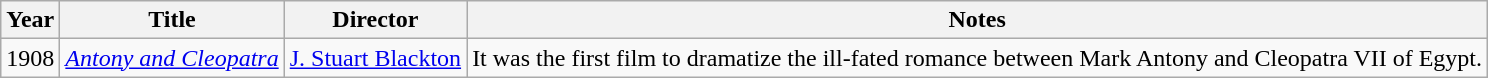<table class="wikitable sortable">
<tr>
<th>Year</th>
<th>Title</th>
<th>Director</th>
<th>Notes</th>
</tr>
<tr>
<td>1908</td>
<td><em><a href='#'>Antony and Cleopatra</a></em></td>
<td><a href='#'>J. Stuart Blackton</a></td>
<td>It was the first film to dramatize the ill-fated romance between Mark Antony and Cleopatra VII of Egypt.</td>
</tr>
</table>
